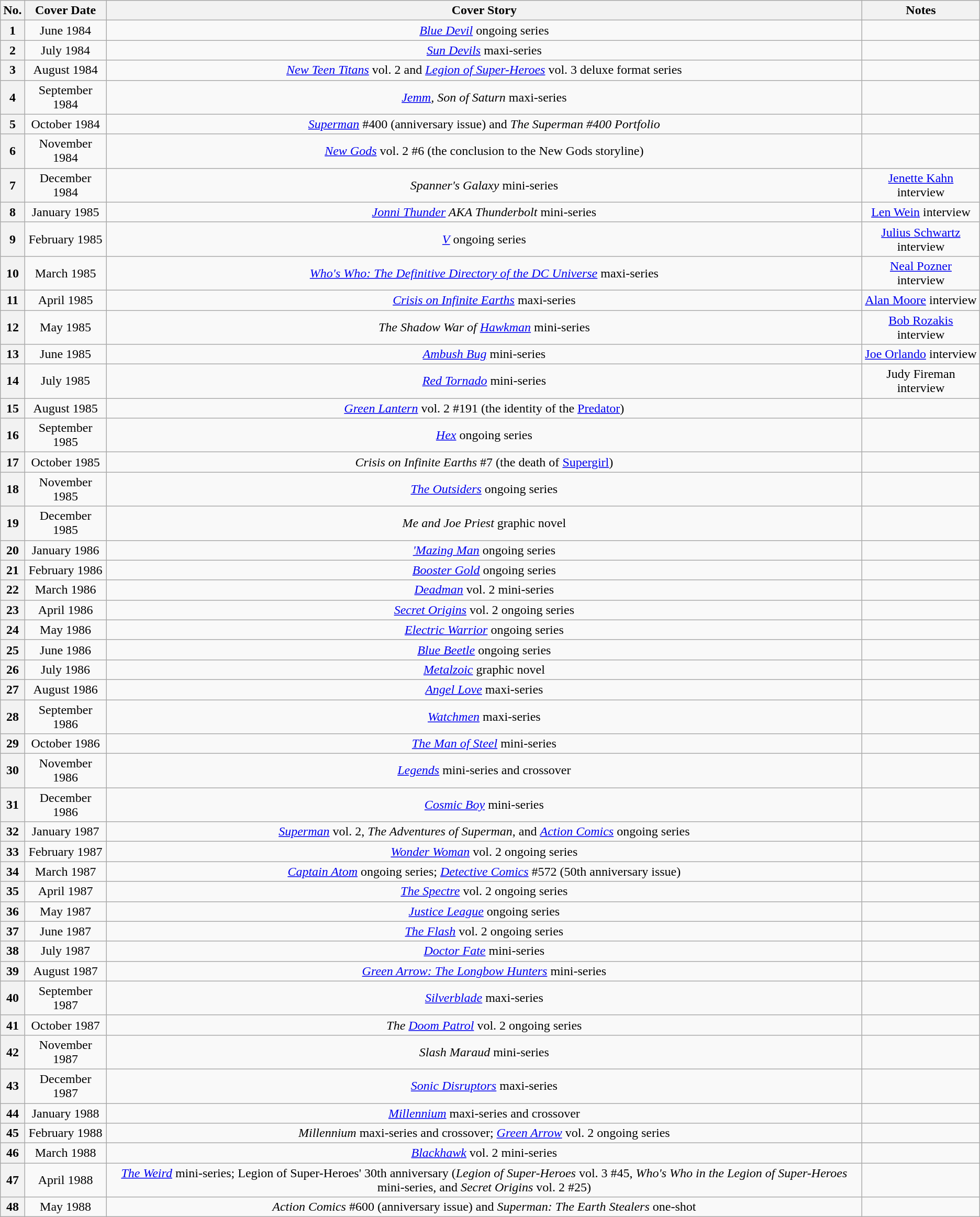<table class="wikitable plainrowheaders" style="text-align: center">
<tr>
<th>No.</th>
<th>Cover Date</th>
<th>Cover Story</th>
<th>Notes</th>
</tr>
<tr>
<th scope="row">1</th>
<td>June 1984</td>
<td><em><a href='#'>Blue Devil</a></em> ongoing series</td>
<td></td>
</tr>
<tr>
<th scope="row">2</th>
<td>July 1984</td>
<td><em><a href='#'>Sun Devils</a></em> maxi-series</td>
<td></td>
</tr>
<tr>
<th scope="row">3</th>
<td>August 1984</td>
<td><em><a href='#'>New Teen Titans</a></em> vol. 2 and <em><a href='#'>Legion of Super-Heroes</a></em> vol. 3 deluxe format series</td>
<td></td>
</tr>
<tr>
<th scope="row">4</th>
<td>September 1984</td>
<td><em><a href='#'>Jemm</a>, Son of Saturn</em> maxi-series</td>
<td></td>
</tr>
<tr>
<th scope="row">5</th>
<td>October 1984</td>
<td><em><a href='#'>Superman</a></em> #400 (anniversary issue) and <em>The Superman #400 Portfolio</em></td>
<td></td>
</tr>
<tr>
<th scope="row">6</th>
<td>November 1984</td>
<td><em><a href='#'>New Gods</a></em> vol. 2 #6 (the conclusion to the New Gods storyline)</td>
<td></td>
</tr>
<tr>
<th scope="row">7</th>
<td>December 1984</td>
<td><em>Spanner's Galaxy</em> mini-series</td>
<td><a href='#'>Jenette Kahn</a> interview</td>
</tr>
<tr>
<th scope="row">8</th>
<td>January 1985</td>
<td><em><a href='#'>Jonni Thunder</a> AKA Thunderbolt</em> mini-series</td>
<td><a href='#'>Len Wein</a> interview</td>
</tr>
<tr>
<th scope="row">9</th>
<td>February 1985</td>
<td><em><a href='#'>V</a></em> ongoing series</td>
<td><a href='#'>Julius Schwartz</a> interview</td>
</tr>
<tr>
<th scope="row">10</th>
<td>March 1985</td>
<td><em><a href='#'>Who's Who: The Definitive Directory of the DC Universe</a></em> maxi-series</td>
<td><a href='#'>Neal Pozner</a> interview</td>
</tr>
<tr>
<th scope="row">11</th>
<td>April 1985</td>
<td><em><a href='#'>Crisis on Infinite Earths</a></em> maxi-series</td>
<td><a href='#'>Alan Moore</a> interview</td>
</tr>
<tr>
<th scope="row">12</th>
<td>May 1985</td>
<td><em>The Shadow War of <a href='#'>Hawkman</a></em> mini-series</td>
<td><a href='#'>Bob Rozakis</a> interview</td>
</tr>
<tr>
<th scope="row">13</th>
<td>June 1985</td>
<td><em><a href='#'>Ambush Bug</a></em> mini-series</td>
<td><a href='#'>Joe Orlando</a> interview</td>
</tr>
<tr>
<th scope="row">14</th>
<td>July 1985</td>
<td><em><a href='#'>Red Tornado</a></em> mini-series</td>
<td>Judy Fireman interview</td>
</tr>
<tr>
<th scope="row">15</th>
<td>August 1985</td>
<td><em><a href='#'>Green Lantern</a></em> vol. 2 #191 (the identity of the <a href='#'>Predator</a>)</td>
<td></td>
</tr>
<tr>
<th scope="row">16</th>
<td>September 1985</td>
<td><em><a href='#'>Hex</a></em> ongoing series</td>
<td></td>
</tr>
<tr>
<th scope="row">17</th>
<td>October 1985</td>
<td><em>Crisis on Infinite Earths</em> #7 (the death of <a href='#'>Supergirl</a>)</td>
<td></td>
</tr>
<tr>
<th scope="row">18</th>
<td>November 1985</td>
<td><em><a href='#'>The Outsiders</a></em> ongoing series</td>
<td></td>
</tr>
<tr>
<th scope="row">19</th>
<td>December 1985</td>
<td><em>Me and Joe Priest</em> graphic novel</td>
<td></td>
</tr>
<tr>
<th scope="row">20</th>
<td>January 1986</td>
<td><em><a href='#'>'Mazing Man</a></em> ongoing series</td>
<td></td>
</tr>
<tr>
<th scope="row">21</th>
<td>February 1986</td>
<td><em><a href='#'>Booster Gold</a></em> ongoing series</td>
<td></td>
</tr>
<tr>
<th scope="row">22</th>
<td>March 1986</td>
<td><em><a href='#'>Deadman</a></em> vol. 2 mini-series</td>
<td></td>
</tr>
<tr>
<th scope="row">23</th>
<td>April 1986</td>
<td><em><a href='#'>Secret Origins</a></em> vol. 2 ongoing series</td>
<td></td>
</tr>
<tr>
<th scope="row">24</th>
<td>May 1986</td>
<td><em><a href='#'>Electric Warrior</a></em> ongoing series</td>
<td></td>
</tr>
<tr>
<th scope="row">25</th>
<td>June 1986</td>
<td><em><a href='#'>Blue Beetle</a></em> ongoing series</td>
<td></td>
</tr>
<tr>
<th scope="row">26</th>
<td>July 1986</td>
<td><em><a href='#'>Metalzoic</a></em> graphic novel</td>
<td></td>
</tr>
<tr>
<th scope="row">27</th>
<td>August 1986</td>
<td><em><a href='#'>Angel Love</a></em> maxi-series</td>
<td></td>
</tr>
<tr>
<th scope="row">28</th>
<td>September 1986</td>
<td><em><a href='#'>Watchmen</a></em> maxi-series</td>
<td></td>
</tr>
<tr>
<th scope="row">29</th>
<td>October 1986</td>
<td><em><a href='#'>The Man of Steel</a></em> mini-series</td>
<td></td>
</tr>
<tr>
<th scope="row">30</th>
<td>November 1986</td>
<td><em><a href='#'>Legends</a></em> mini-series and crossover</td>
<td></td>
</tr>
<tr>
<th scope="row">31</th>
<td>December 1986</td>
<td><em><a href='#'>Cosmic Boy</a></em> mini-series</td>
<td></td>
</tr>
<tr>
<th scope="row">32</th>
<td>January 1987</td>
<td><em><a href='#'>Superman</a></em> vol. 2, <em>The Adventures of Superman</em>, and <em><a href='#'>Action Comics</a></em> ongoing series</td>
<td></td>
</tr>
<tr>
<th scope="row">33</th>
<td>February 1987</td>
<td><em><a href='#'>Wonder Woman</a></em> vol. 2 ongoing series</td>
<td></td>
</tr>
<tr>
<th scope="row">34</th>
<td>March 1987</td>
<td><em><a href='#'>Captain Atom</a></em> ongoing series; <em><a href='#'>Detective Comics</a></em> #572 (50th anniversary issue)</td>
<td></td>
</tr>
<tr>
<th scope="row">35</th>
<td>April 1987</td>
<td><em><a href='#'>The Spectre</a></em> vol. 2 ongoing series</td>
<td></td>
</tr>
<tr>
<th scope="row">36</th>
<td>May 1987</td>
<td><em><a href='#'>Justice League</a></em> ongoing series</td>
<td></td>
</tr>
<tr>
<th scope="row">37</th>
<td>June 1987</td>
<td><em><a href='#'>The Flash</a></em> vol. 2 ongoing series</td>
<td></td>
</tr>
<tr>
<th scope="row">38</th>
<td>July 1987</td>
<td><em><a href='#'>Doctor Fate</a></em> mini-series</td>
<td></td>
</tr>
<tr>
<th scope="row">39</th>
<td>August 1987</td>
<td><em><a href='#'>Green Arrow: The Longbow Hunters</a></em> mini-series</td>
<td></td>
</tr>
<tr>
<th scope="row">40</th>
<td>September 1987</td>
<td><em><a href='#'>Silverblade</a></em> maxi-series</td>
<td></td>
</tr>
<tr>
<th scope="row">41</th>
<td>October 1987</td>
<td><em>The <a href='#'>Doom Patrol</a></em> vol. 2 ongoing series</td>
<td></td>
</tr>
<tr>
<th scope="row">42</th>
<td>November 1987</td>
<td><em>Slash Maraud</em> mini-series</td>
<td></td>
</tr>
<tr>
<th scope="row">43</th>
<td>December 1987</td>
<td><em><a href='#'>Sonic Disruptors</a></em> maxi-series</td>
<td></td>
</tr>
<tr>
<th scope="row">44</th>
<td>January 1988</td>
<td><em><a href='#'>Millennium</a></em> maxi-series and crossover</td>
<td></td>
</tr>
<tr>
<th scope="row">45</th>
<td>February 1988</td>
<td><em>Millennium</em> maxi-series and crossover; <em><a href='#'>Green Arrow</a></em> vol. 2 ongoing series</td>
<td></td>
</tr>
<tr>
<th scope="row">46</th>
<td>March 1988</td>
<td><em><a href='#'>Blackhawk</a></em> vol. 2 mini-series</td>
<td></td>
</tr>
<tr>
<th scope="row">47</th>
<td>April 1988</td>
<td><em><a href='#'>The Weird</a></em> mini-series; Legion of Super-Heroes' 30th anniversary (<em>Legion of Super-Heroes</em> vol. 3 #45, <em>Who's Who in the Legion of Super-Heroes</em> mini-series, and <em>Secret Origins</em> vol. 2 #25)</td>
<td></td>
</tr>
<tr>
<th scope="row">48</th>
<td>May 1988</td>
<td><em>Action Comics</em> #600 (anniversary issue) and <em>Superman: The Earth Stealers</em> one-shot</td>
<td></td>
</tr>
</table>
